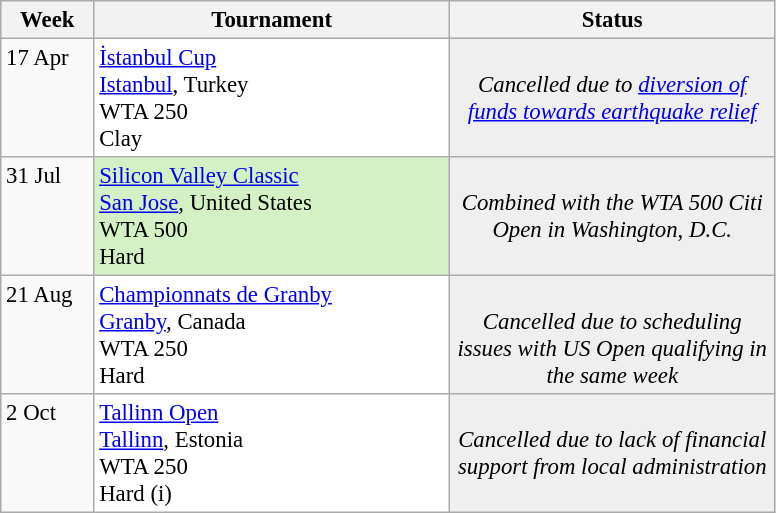<table class="wikitable nowrap" style=font-size:95%>
<tr>
<th width=55>Week</th>
<th width=230>Tournament</th>
<th width=210>Status</th>
</tr>
<tr style="vertical-align:top">
<td rowspan="1">17 Apr</td>
<td bgcolor=#fff><a href='#'>İstanbul Cup</a><br><a href='#'>Istanbul</a>, Turkey<br>WTA 250<br>Clay</td>
<td rowspan="1" style="text-align:center; background:#efefef"><br><em>Cancelled due to <a href='#'>diversion of funds towards earthquake relief</a></em></td>
</tr>
<tr style="vertical-align:top">
<td rowspan="1">31 Jul</td>
<td bgcolor=#d4f1c5><a href='#'>Silicon Valley Classic</a><br><a href='#'>San Jose</a>, United States<br>WTA 500<br>Hard</td>
<td rowspan="1" style="text-align:center; background:#efefef"><br><em>Combined with the WTA 500 Citi Open in Washington, D.C.</em></td>
</tr>
<tr style="vertical-align:top">
<td rowspan="1">21 Aug</td>
<td bgcolor=#fff><a href='#'>Championnats de Granby</a><br><a href='#'>Granby</a>, Canada<br>WTA 250<br>Hard</td>
<td rowspan="1" style="text-align:center; background:#efefef"><br><em>Cancelled due to scheduling issues with US Open qualifying in the same week</em></td>
</tr>
<tr style="vertical-align:top">
<td rowspan="1">2 Oct</td>
<td bgcolor=#fff><a href='#'>Tallinn Open</a><br><a href='#'>Tallinn</a>, Estonia<br>WTA 250<br>Hard (i)</td>
<td rowspan="1" style="text-align:center; background:#efefef"><br><em>Cancelled due to lack of financial support from local administration</em></td>
</tr>
</table>
